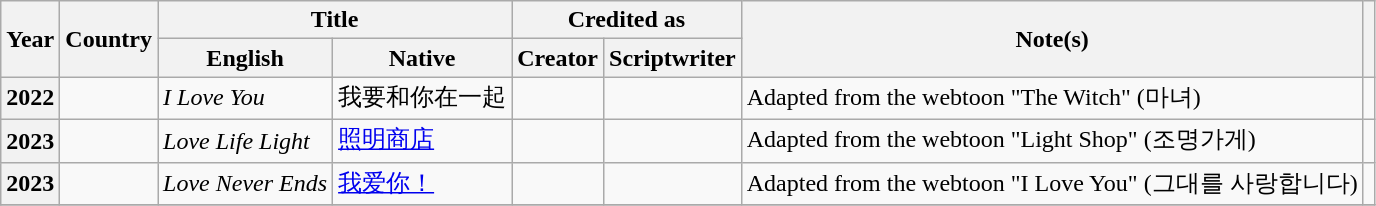<table class="wikitable plainrowheaders sortable">
<tr>
<th scope="col" rowspan="2">Year</th>
<th scope="col" rowspan="2">Country</th>
<th scope="col" colspan="2">Title</th>
<th scope="col" colspan="2">Credited as</th>
<th scope="col" rowspan="2" class="unsortable">Note(s)</th>
<th scope="col" rowspan="2" class="unsortable"></th>
</tr>
<tr>
<th>English</th>
<th>Native</th>
<th>Creator</th>
<th>Scriptwriter</th>
</tr>
<tr>
<th scope="row">2022</th>
<td></td>
<td><em>I Love You</em></td>
<td>我要和你在一起</td>
<td></td>
<td></td>
<td>Adapted from the webtoon "The Witch" (마녀)</td>
<td></td>
</tr>
<tr>
<th scope="row">2023</th>
<td></td>
<td><em>Love Life Light</em></td>
<td><a href='#'>照明商店</a></td>
<td></td>
<td></td>
<td>Adapted from the webtoon "Light Shop" (조명가게)</td>
<td></td>
</tr>
<tr>
<th scope="row">2023</th>
<td><br></td>
<td><em>Love Never Ends</em></td>
<td><a href='#'> 我爱你！</a></td>
<td></td>
<td></td>
<td>Adapted from the webtoon "I Love You" (그대를 사랑합니다)</td>
<td></td>
</tr>
<tr>
</tr>
</table>
